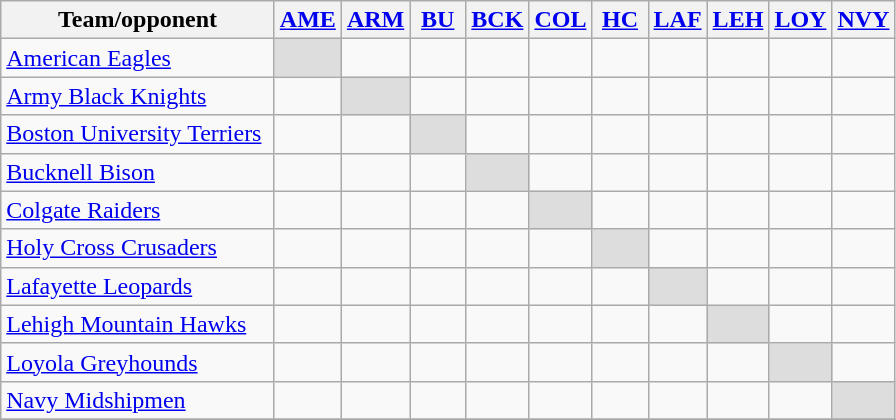<table class="wikitable" style="text-align: center">
<tr>
<th width="175">Team/opponent</th>
<th width="30"><a href='#'>AME</a></th>
<th width="30"><a href='#'>ARM</a></th>
<th width="30"><a href='#'>BU</a></th>
<th width="30"><a href='#'>BCK</a></th>
<th width="30"><a href='#'>COL</a></th>
<th width="30"><a href='#'>HC</a></th>
<th width="30"><a href='#'>LAF</a></th>
<th width="30"><a href='#'>LEH</a></th>
<th width="30"><a href='#'>LOY</a></th>
<th width="30"><a href='#'>NVY</a></th>
</tr>
<tr>
<td align=left><a href='#'>American Eagles</a></td>
<td style=background:#ddd;"></td>
<td></td>
<td></td>
<td></td>
<td></td>
<td></td>
<td></td>
<td></td>
<td></td>
<td></td>
</tr>
<tr>
<td align=left><a href='#'>Army Black Knights</a></td>
<td></td>
<td style=background:#ddd;"></td>
<td></td>
<td></td>
<td></td>
<td></td>
<td></td>
<td></td>
<td></td>
<td></td>
</tr>
<tr>
<td align=left><a href='#'>Boston University Terriers</a></td>
<td></td>
<td></td>
<td style=background:#ddd;"></td>
<td></td>
<td></td>
<td></td>
<td></td>
<td></td>
<td></td>
<td></td>
</tr>
<tr>
<td align=left><a href='#'>Bucknell Bison</a></td>
<td></td>
<td></td>
<td></td>
<td style=background:#ddd;"></td>
<td></td>
<td></td>
<td></td>
<td></td>
<td></td>
<td></td>
</tr>
<tr>
<td align=left><a href='#'>Colgate Raiders</a></td>
<td></td>
<td></td>
<td></td>
<td></td>
<td style=background:#ddd;"></td>
<td></td>
<td></td>
<td></td>
<td></td>
<td></td>
</tr>
<tr>
<td align=left><a href='#'>Holy Cross Crusaders</a></td>
<td></td>
<td></td>
<td></td>
<td></td>
<td></td>
<td style=background:#ddd;"></td>
<td></td>
<td></td>
<td></td>
<td></td>
</tr>
<tr>
<td align=left><a href='#'>Lafayette Leopards</a></td>
<td></td>
<td></td>
<td></td>
<td></td>
<td></td>
<td></td>
<td style=background:#ddd;"></td>
<td></td>
<td></td>
<td></td>
</tr>
<tr>
<td align=left><a href='#'>Lehigh Mountain Hawks</a></td>
<td></td>
<td></td>
<td></td>
<td></td>
<td></td>
<td></td>
<td></td>
<td style=background:#ddd;"></td>
<td></td>
<td></td>
</tr>
<tr>
<td align=left><a href='#'>Loyola Greyhounds</a></td>
<td></td>
<td></td>
<td></td>
<td></td>
<td></td>
<td></td>
<td></td>
<td></td>
<td style=background:#ddd;"></td>
<td></td>
</tr>
<tr>
<td align=left><a href='#'>Navy Midshipmen</a></td>
<td></td>
<td></td>
<td></td>
<td></td>
<td></td>
<td></td>
<td></td>
<td></td>
<td></td>
<td style=background:#ddd;"></td>
</tr>
<tr>
</tr>
</table>
